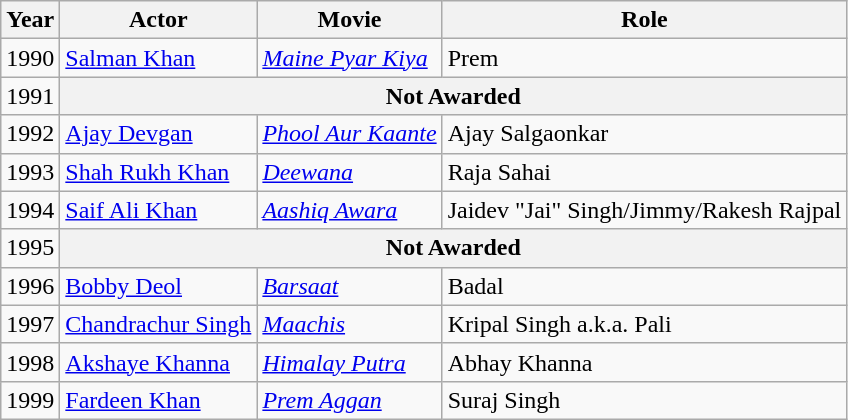<table class="wikitable">
<tr>
<th>Year</th>
<th>Actor</th>
<th>Movie</th>
<th>Role</th>
</tr>
<tr>
<td>1990</td>
<td><a href='#'>Salman Khan</a></td>
<td><em><a href='#'>Maine Pyar Kiya</a></em></td>
<td>Prem</td>
</tr>
<tr>
<td>1991</td>
<th colspan="3">Not Awarded</th>
</tr>
<tr>
<td>1992</td>
<td><a href='#'>Ajay Devgan</a></td>
<td><em><a href='#'>Phool Aur Kaante</a></em></td>
<td>Ajay Salgaonkar</td>
</tr>
<tr>
<td>1993</td>
<td><a href='#'>Shah Rukh Khan</a></td>
<td><em><a href='#'>Deewana</a></em></td>
<td>Raja Sahai</td>
</tr>
<tr>
<td>1994</td>
<td><a href='#'>Saif Ali Khan</a></td>
<td><em><a href='#'>Aashiq Awara</a></em></td>
<td>Jaidev "Jai" Singh/Jimmy/Rakesh Rajpal</td>
</tr>
<tr>
<td>1995</td>
<th colspan="3">Not Awarded</th>
</tr>
<tr>
<td>1996</td>
<td><a href='#'>Bobby Deol</a></td>
<td><em><a href='#'>Barsaat</a></em></td>
<td>Badal</td>
</tr>
<tr>
<td>1997</td>
<td><a href='#'>Chandrachur Singh</a></td>
<td><em><a href='#'>Maachis</a></em></td>
<td>Kripal Singh a.k.a. Pali</td>
</tr>
<tr>
<td>1998</td>
<td><a href='#'>Akshaye Khanna</a></td>
<td><em><a href='#'>Himalay Putra</a></em></td>
<td>Abhay Khanna</td>
</tr>
<tr>
<td>1999</td>
<td><a href='#'>Fardeen Khan</a></td>
<td><em><a href='#'>Prem Aggan</a></em></td>
<td>Suraj Singh</td>
</tr>
</table>
